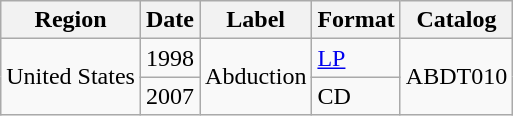<table class="wikitable">
<tr>
<th>Region</th>
<th>Date</th>
<th>Label</th>
<th>Format</th>
<th>Catalog</th>
</tr>
<tr>
<td rowspan="2">United States</td>
<td>1998</td>
<td rowspan="2">Abduction</td>
<td><a href='#'>LP</a></td>
<td rowspan="2">ABDT010</td>
</tr>
<tr>
<td>2007</td>
<td>CD</td>
</tr>
</table>
